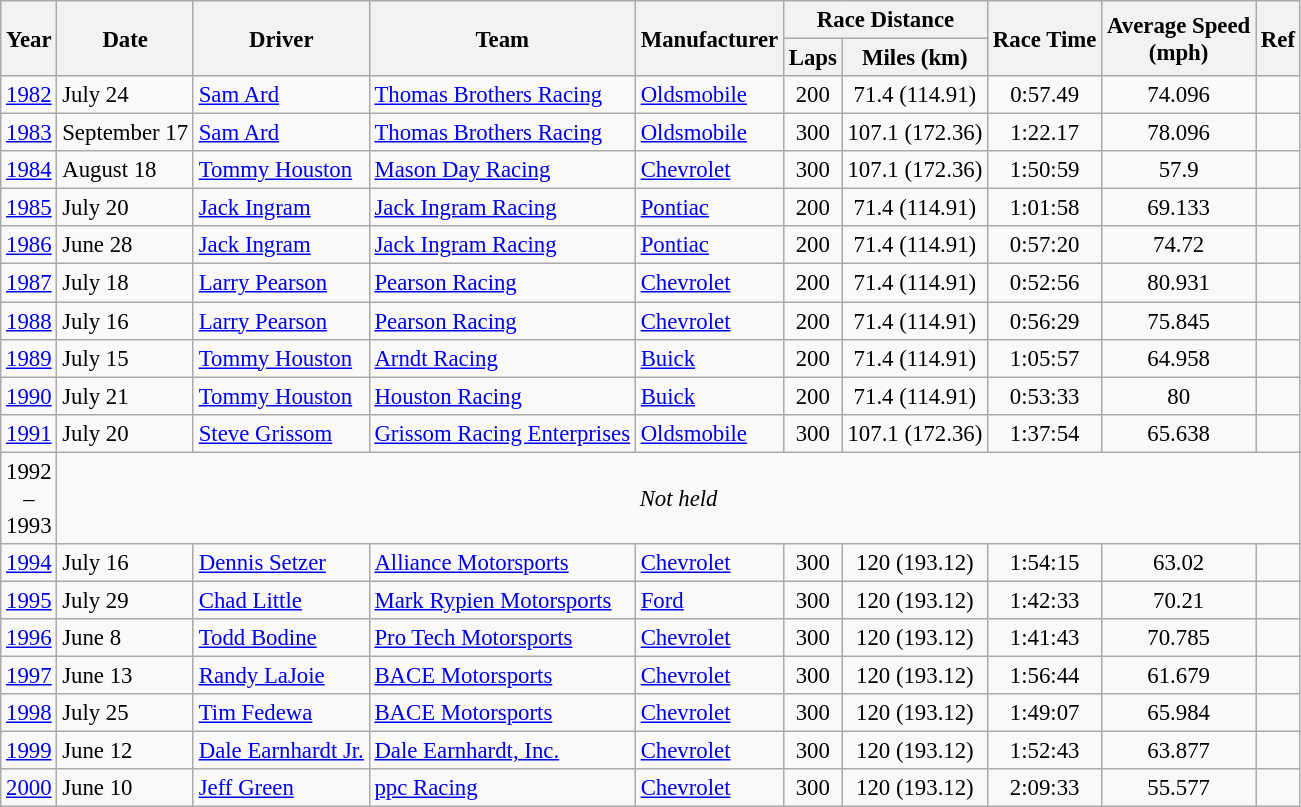<table class="wikitable" style="font-size: 95%;">
<tr>
<th rowspan="2">Year</th>
<th rowspan="2">Date</th>
<th rowspan="2">Driver</th>
<th rowspan="2">Team</th>
<th rowspan="2">Manufacturer</th>
<th colspan="2">Race Distance</th>
<th rowspan="2">Race Time</th>
<th rowspan="2">Average Speed<br>(mph)</th>
<th rowspan="2">Ref</th>
</tr>
<tr>
<th>Laps</th>
<th>Miles (km)</th>
</tr>
<tr>
<td><a href='#'>1982</a></td>
<td>July 24</td>
<td><a href='#'>Sam Ard</a></td>
<td><a href='#'>Thomas Brothers Racing</a></td>
<td><a href='#'>Oldsmobile</a></td>
<td align="center">200</td>
<td align="center">71.4 (114.91)</td>
<td align="center">0:57.49</td>
<td align="center">74.096</td>
<td align="center"></td>
</tr>
<tr>
<td><a href='#'>1983</a></td>
<td>September 17</td>
<td><a href='#'>Sam Ard</a></td>
<td><a href='#'>Thomas Brothers Racing</a></td>
<td><a href='#'>Oldsmobile</a></td>
<td align="center">300</td>
<td align="center">107.1 (172.36)</td>
<td align="center">1:22.17</td>
<td align="center">78.096</td>
<td align="center"></td>
</tr>
<tr>
<td><a href='#'>1984</a></td>
<td>August 18</td>
<td><a href='#'>Tommy Houston</a></td>
<td><a href='#'>Mason Day Racing</a></td>
<td><a href='#'>Chevrolet</a></td>
<td align="center">300</td>
<td align="center">107.1 (172.36)</td>
<td align="center">1:50:59</td>
<td align="center">57.9</td>
<td align="center"></td>
</tr>
<tr>
<td><a href='#'>1985</a></td>
<td>July 20</td>
<td><a href='#'>Jack Ingram</a></td>
<td><a href='#'>Jack Ingram Racing</a></td>
<td><a href='#'>Pontiac</a></td>
<td align="center">200</td>
<td align="center">71.4 (114.91)</td>
<td align="center">1:01:58</td>
<td align="center">69.133</td>
<td align="center"></td>
</tr>
<tr>
<td><a href='#'>1986</a></td>
<td>June 28</td>
<td><a href='#'>Jack Ingram</a></td>
<td><a href='#'>Jack Ingram Racing</a></td>
<td><a href='#'>Pontiac</a></td>
<td align="center">200</td>
<td align="center">71.4 (114.91)</td>
<td align="center">0:57:20</td>
<td align="center">74.72</td>
<td align="center"></td>
</tr>
<tr>
<td><a href='#'>1987</a></td>
<td>July 18</td>
<td><a href='#'>Larry Pearson</a></td>
<td><a href='#'>Pearson Racing</a></td>
<td><a href='#'>Chevrolet</a></td>
<td align="center">200</td>
<td align="center">71.4 (114.91)</td>
<td align="center">0:52:56</td>
<td align="center">80.931</td>
<td align="center"></td>
</tr>
<tr>
<td><a href='#'>1988</a></td>
<td>July 16</td>
<td><a href='#'>Larry Pearson</a></td>
<td><a href='#'>Pearson Racing</a></td>
<td><a href='#'>Chevrolet</a></td>
<td align="center">200</td>
<td align="center">71.4 (114.91)</td>
<td align="center">0:56:29</td>
<td align="center">75.845</td>
<td align="center"></td>
</tr>
<tr>
<td><a href='#'>1989</a></td>
<td>July 15</td>
<td><a href='#'>Tommy Houston</a></td>
<td><a href='#'>Arndt Racing</a></td>
<td><a href='#'>Buick</a></td>
<td align="center">200</td>
<td align="center">71.4 (114.91)</td>
<td align="center">1:05:57</td>
<td align="center">64.958</td>
<td align="center"></td>
</tr>
<tr>
<td><a href='#'>1990</a></td>
<td>July 21</td>
<td><a href='#'>Tommy Houston</a></td>
<td><a href='#'>Houston Racing</a></td>
<td><a href='#'>Buick</a></td>
<td align="center">200</td>
<td align="center">71.4 (114.91)</td>
<td align="center">0:53:33</td>
<td align="center">80</td>
<td align="center"></td>
</tr>
<tr>
<td><a href='#'>1991</a></td>
<td>July 20</td>
<td><a href='#'>Steve Grissom</a></td>
<td><a href='#'>Grissom Racing Enterprises</a></td>
<td><a href='#'>Oldsmobile</a></td>
<td align="center">300</td>
<td align="center">107.1 (172.36)</td>
<td align="center">1:37:54</td>
<td align="center">65.638</td>
<td align="center"></td>
</tr>
<tr>
<td align=center>1992<br>–<br>1993</td>
<td colspan=9 align=center><em>Not held</em></td>
</tr>
<tr>
<td><a href='#'>1994</a></td>
<td>July 16</td>
<td><a href='#'>Dennis Setzer</a></td>
<td><a href='#'>Alliance Motorsports</a></td>
<td><a href='#'>Chevrolet</a></td>
<td align="center">300</td>
<td align="center">120 (193.12)</td>
<td align="center">1:54:15</td>
<td align="center">63.02</td>
<td align="center"></td>
</tr>
<tr>
<td><a href='#'>1995</a></td>
<td>July 29</td>
<td><a href='#'>Chad Little</a></td>
<td><a href='#'>Mark Rypien Motorsports</a></td>
<td><a href='#'>Ford</a></td>
<td align="center">300</td>
<td align="center">120 (193.12)</td>
<td align="center">1:42:33</td>
<td align="center">70.21</td>
<td align="center"></td>
</tr>
<tr>
<td><a href='#'>1996</a></td>
<td>June 8</td>
<td><a href='#'>Todd Bodine</a></td>
<td><a href='#'>Pro Tech Motorsports</a></td>
<td><a href='#'>Chevrolet</a></td>
<td align="center">300</td>
<td align="center">120 (193.12)</td>
<td align="center">1:41:43</td>
<td align="center">70.785</td>
<td align="center"></td>
</tr>
<tr>
<td><a href='#'>1997</a></td>
<td>June 13</td>
<td><a href='#'>Randy LaJoie</a></td>
<td><a href='#'>BACE Motorsports</a></td>
<td><a href='#'>Chevrolet</a></td>
<td align="center">300</td>
<td align="center">120 (193.12)</td>
<td align="center">1:56:44</td>
<td align="center">61.679</td>
<td align="center"></td>
</tr>
<tr>
<td><a href='#'>1998</a></td>
<td>July 25</td>
<td><a href='#'>Tim Fedewa</a></td>
<td><a href='#'>BACE Motorsports</a></td>
<td><a href='#'>Chevrolet</a></td>
<td align="center">300</td>
<td align="center">120 (193.12)</td>
<td align="center">1:49:07</td>
<td align="center">65.984</td>
<td align="center"></td>
</tr>
<tr>
<td><a href='#'>1999</a></td>
<td>June 12</td>
<td><a href='#'>Dale Earnhardt Jr.</a></td>
<td><a href='#'>Dale Earnhardt, Inc.</a></td>
<td><a href='#'>Chevrolet</a></td>
<td align="center">300</td>
<td align="center">120 (193.12)</td>
<td align="center">1:52:43</td>
<td align="center">63.877</td>
<td align="center"></td>
</tr>
<tr>
<td><a href='#'>2000</a></td>
<td>June 10</td>
<td><a href='#'>Jeff Green</a></td>
<td><a href='#'>ppc Racing</a></td>
<td><a href='#'>Chevrolet</a></td>
<td align="center">300</td>
<td align="center">120 (193.12)</td>
<td align="center">2:09:33</td>
<td align="center">55.577</td>
<td align="center"></td>
</tr>
</table>
